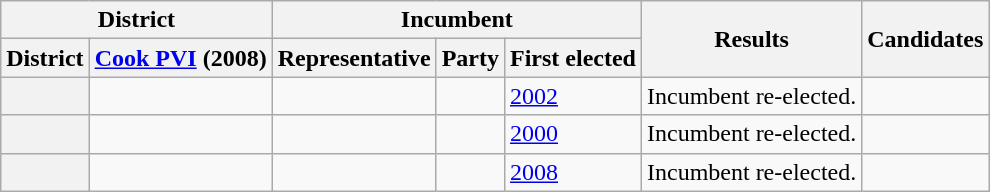<table class="wikitable sortable">
<tr>
<th colspan=2>District</th>
<th colspan=3>Incumbent</th>
<th rowspan=2>Results</th>
<th rowspan=2>Candidates</th>
</tr>
<tr valign=bottom>
<th>District</th>
<th><a href='#'>Cook PVI</a> (2008)</th>
<th>Representative</th>
<th>Party</th>
<th>First elected</th>
</tr>
<tr>
<th></th>
<td></td>
<td></td>
<td></td>
<td><a href='#'>2002</a></td>
<td>Incumbent re-elected.</td>
<td nowrap></td>
</tr>
<tr>
<th></th>
<td></td>
<td></td>
<td></td>
<td><a href='#'>2000</a></td>
<td>Incumbent re-elected.</td>
<td nowrap><br></td>
</tr>
<tr>
<th></th>
<td></td>
<td></td>
<td></td>
<td><a href='#'>2008</a></td>
<td>Incumbent re-elected.</td>
<td nowrap></td>
</tr>
</table>
